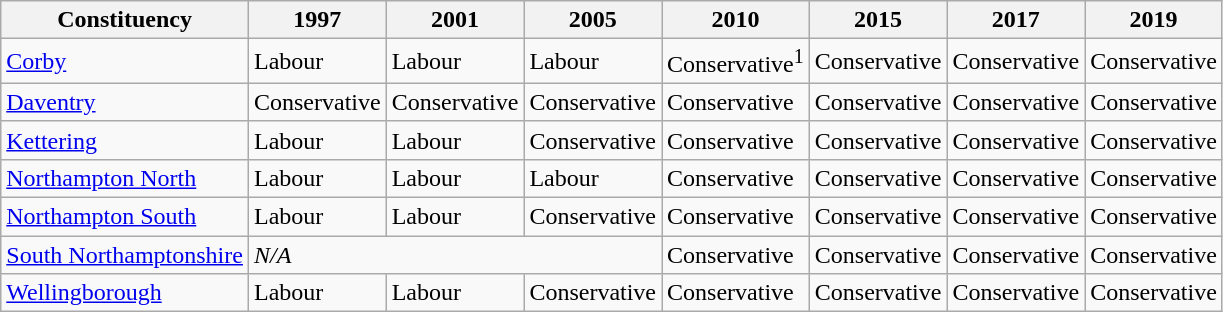<table class="wikitable">
<tr>
<th>Constituency</th>
<th>1997</th>
<th>2001</th>
<th>2005</th>
<th>2010</th>
<th>2015</th>
<th>2017</th>
<th>2019</th>
</tr>
<tr>
<td><a href='#'>Corby</a></td>
<td bgcolor=>Labour</td>
<td bgcolor=>Labour</td>
<td bgcolor=>Labour</td>
<td bgcolor=>Conservative<sup>1</sup></td>
<td bgcolor=>Conservative</td>
<td bgcolor=>Conservative</td>
<td bgcolor=>Conservative</td>
</tr>
<tr>
<td><a href='#'>Daventry</a></td>
<td bgcolor=>Conservative</td>
<td bgcolor=>Conservative</td>
<td bgcolor=>Conservative</td>
<td bgcolor=>Conservative</td>
<td bgcolor=>Conservative</td>
<td bgcolor=>Conservative</td>
<td bgcolor=>Conservative</td>
</tr>
<tr>
<td><a href='#'>Kettering</a></td>
<td bgcolor=>Labour</td>
<td bgcolor=>Labour</td>
<td bgcolor=>Conservative</td>
<td bgcolor=>Conservative</td>
<td bgcolor=>Conservative</td>
<td bgcolor=>Conservative</td>
<td bgcolor=>Conservative</td>
</tr>
<tr>
<td><a href='#'>Northampton North</a></td>
<td bgcolor=>Labour</td>
<td bgcolor=>Labour</td>
<td bgcolor=>Labour</td>
<td bgcolor=>Conservative</td>
<td bgcolor=>Conservative</td>
<td bgcolor=>Conservative</td>
<td bgcolor=>Conservative</td>
</tr>
<tr>
<td><a href='#'>Northampton South</a></td>
<td bgcolor=>Labour</td>
<td bgcolor=>Labour</td>
<td bgcolor=>Conservative</td>
<td bgcolor=>Conservative</td>
<td bgcolor=>Conservative</td>
<td bgcolor=>Conservative</td>
<td bgcolor=>Conservative</td>
</tr>
<tr>
<td><a href='#'>South Northamptonshire</a></td>
<td colspan="3"><em>N/A</em></td>
<td bgcolor=>Conservative</td>
<td bgcolor=>Conservative</td>
<td bgcolor=>Conservative</td>
<td bgcolor=>Conservative</td>
</tr>
<tr>
<td><a href='#'>Wellingborough</a></td>
<td bgcolor=>Labour</td>
<td bgcolor=>Labour</td>
<td bgcolor=>Conservative</td>
<td bgcolor=>Conservative</td>
<td bgcolor=>Conservative</td>
<td bgcolor=>Conservative</td>
<td bgcolor=>Conservative</td>
</tr>
</table>
